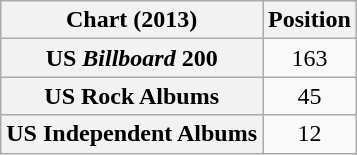<table class="wikitable plainrowheaders sortable">
<tr>
<th>Chart (2013)</th>
<th>Position</th>
</tr>
<tr>
<th scope="row">US <em>Billboard</em> 200</th>
<td align="center">163</td>
</tr>
<tr>
<th scope="row">US Rock Albums</th>
<td align="center">45</td>
</tr>
<tr>
<th scope="row">US Independent Albums</th>
<td align="center">12</td>
</tr>
</table>
